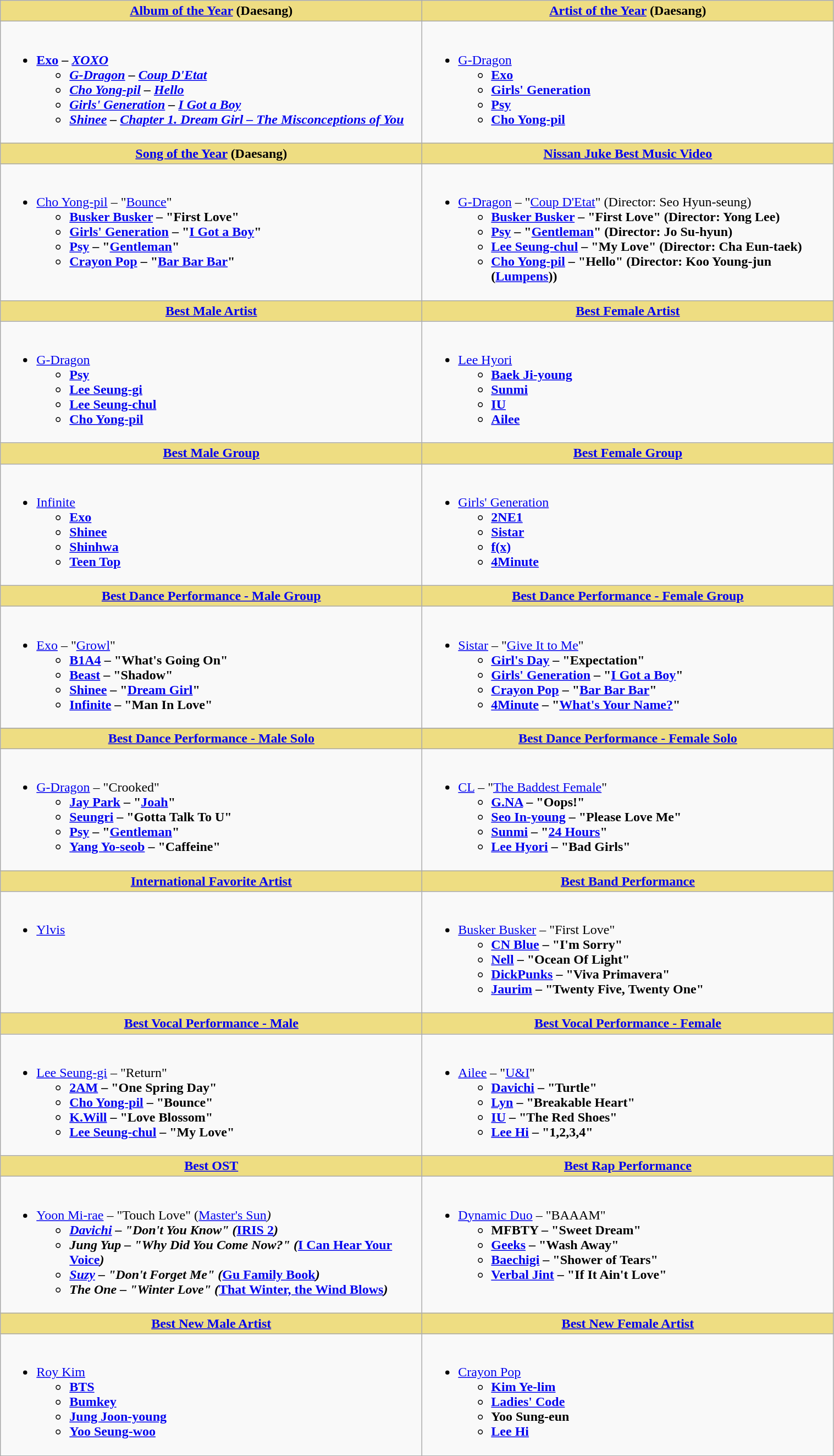<table class="wikitable" style="width:80%">
<tr>
<th ! style="background:#EEDD82; width=;"50%"><a href='#'>Album of the Year</a> (Daesang)</th>
<th ! style="background:#EEDD82; width=;"50%"><a href='#'>Artist of the Year</a> (Daesang)</th>
</tr>
<tr>
<td valign="top"><br><ul><li><strong><a href='#'>Exo</a> – <em><a href='#'>XOXO</a><strong><em><ul><li><a href='#'>G-Dragon</a> – </em><a href='#'>Coup D'Etat</a><em></li><li><a href='#'>Cho Yong-pil</a> – </em><a href='#'>Hello</a><em></li><li><a href='#'>Girls' Generation</a> – </em><a href='#'>I Got a Boy</a><em></li><li><a href='#'>Shinee</a> – </em><a href='#'>Chapter 1. Dream Girl – The Misconceptions of You</a><em></li></ul></li></ul></td>
<td valign="top"><br><ul><li></strong><a href='#'>G-Dragon</a><strong><ul><li><a href='#'>Exo</a></li><li><a href='#'>Girls' Generation</a></li><li><a href='#'>Psy</a></li><li><a href='#'>Cho Yong-pil</a></li></ul></li></ul></td>
</tr>
<tr>
<th ! style="background:#EEDD82; width=;"50%"><a href='#'>Song of the Year</a> (Daesang)</th>
<th ! style="background:#EEDD82; width=;"50%"><a href='#'>Nissan Juke Best Music Video</a></th>
</tr>
<tr>
<td valign="top"><br><ul><li></strong><a href='#'>Cho Yong-pil</a> – "<a href='#'>Bounce</a>"<strong><ul><li><a href='#'>Busker Busker</a> – "First Love"</li><li><a href='#'>Girls' Generation</a> – "<a href='#'>I Got a Boy</a>"</li><li><a href='#'>Psy</a> – "<a href='#'>Gentleman</a>"</li><li><a href='#'>Crayon Pop</a> – "<a href='#'>Bar Bar Bar</a>"</li></ul></li></ul></td>
<td valign="top"><br><ul><li></strong><a href='#'>G-Dragon</a> – "<a href='#'>Coup D'Etat</a>" (Director: Seo Hyun-seung)<strong><ul><li><a href='#'>Busker Busker</a> – "First Love" (Director: Yong Lee)</li><li><a href='#'>Psy</a> – "<a href='#'>Gentleman</a>" (Director: Jo Su-hyun)</li><li><a href='#'>Lee Seung-chul</a> – "My Love" (Director: Cha Eun-taek)</li><li><a href='#'>Cho Yong-pil</a> – "Hello" (Director: Koo Young-jun (<a href='#'>Lumpens</a>))</li></ul></li></ul></td>
</tr>
<tr>
<th ! style="background:#EEDD82; width=;"50%"><a href='#'>Best Male Artist</a></th>
<th ! style="background:#EEDD82; width=;"50%"><a href='#'>Best Female Artist</a></th>
</tr>
<tr>
<td valign="top"><br><ul><li></strong><a href='#'>G-Dragon</a><strong><ul><li><a href='#'>Psy</a></li><li><a href='#'>Lee Seung-gi</a></li><li><a href='#'>Lee Seung-chul</a></li><li><a href='#'>Cho Yong-pil</a></li></ul></li></ul></td>
<td valign="top"><br><ul><li></strong><a href='#'>Lee Hyori</a><strong><ul><li><a href='#'>Baek Ji-young</a></li><li><a href='#'>Sunmi</a></li><li><a href='#'>IU</a></li><li><a href='#'>Ailee</a></li></ul></li></ul></td>
</tr>
<tr>
<th ! style="background:#EEDD82; width=;"50%"><a href='#'>Best Male Group</a></th>
<th ! style="background:#EEDD82; width=;"50%"><a href='#'>Best Female Group</a></th>
</tr>
<tr>
<td valign="top"><br><ul><li></strong><a href='#'>Infinite</a><strong><ul><li><a href='#'>Exo</a></li><li><a href='#'>Shinee</a></li><li><a href='#'>Shinhwa</a></li><li><a href='#'>Teen Top</a></li></ul></li></ul></td>
<td valign="top"><br><ul><li></strong><a href='#'>Girls' Generation</a><strong><ul><li><a href='#'>2NE1</a></li><li><a href='#'>Sistar</a></li><li><a href='#'>f(x)</a></li><li><a href='#'>4Minute</a></li></ul></li></ul></td>
</tr>
<tr>
<th ! style="background:#EEDD82; width=;"50%"><a href='#'>Best Dance Performance - Male Group</a></th>
<th ! style="background:#EEDD82; width=;"50%"><a href='#'>Best Dance Performance - Female Group</a></th>
</tr>
<tr>
<td valign="top"><br><ul><li></strong><a href='#'>Exo</a> – "<a href='#'>Growl</a>"<strong><ul><li><a href='#'>B1A4</a> – "What's Going On"</li><li><a href='#'>Beast</a> – "Shadow"</li><li><a href='#'>Shinee</a> – "<a href='#'>Dream Girl</a>"</li><li><a href='#'>Infinite</a> – "Man In Love"</li></ul></li></ul></td>
<td valign="top"><br><ul><li></strong><a href='#'>Sistar</a> – "<a href='#'>Give It to Me</a>"<strong><ul><li><a href='#'>Girl's Day</a> – "Expectation"</li><li><a href='#'>Girls' Generation</a> – "<a href='#'>I Got a Boy</a>"</li><li><a href='#'>Crayon Pop</a> – "<a href='#'>Bar Bar Bar</a>"</li><li><a href='#'>4Minute</a> – "<a href='#'>What's Your Name?</a>"</li></ul></li></ul></td>
</tr>
<tr>
</tr>
<tr>
<th ! style="background:#EEDD82; width=;"50%"><a href='#'>Best Dance Performance - Male Solo</a></th>
<th ! style="background:#EEDD82; width=;"50%"><a href='#'>Best Dance Performance - Female Solo</a></th>
</tr>
<tr>
<td valign="top"><br><ul><li></strong><a href='#'>G-Dragon</a> – "Crooked"<strong><ul><li><a href='#'>Jay Park</a> – "<a href='#'>Joah</a>"</li><li><a href='#'>Seungri</a> – "Gotta Talk To U"</li><li><a href='#'>Psy</a> – "<a href='#'>Gentleman</a>"</li><li><a href='#'>Yang Yo-seob</a> – "Caffeine"</li></ul></li></ul></td>
<td valign="top"><br><ul><li></strong><a href='#'>CL</a> – "<a href='#'>The Baddest Female</a>"<strong><ul><li><a href='#'>G.NA</a> – "Oops!"</li><li><a href='#'>Seo In-young</a> – "Please Love Me"</li><li><a href='#'>Sunmi</a> – "<a href='#'>24 Hours</a>"</li><li><a href='#'>Lee Hyori</a> – "Bad Girls"</li></ul></li></ul></td>
</tr>
<tr>
<th ! style="background:#EEDD82; width=;"50%"><a href='#'>International Favorite Artist</a></th>
<th ! style="background:#EEDD82; width=;"50%"><a href='#'>Best Band Performance</a></th>
</tr>
<tr>
<td valign="top"><br><ul><li></strong><a href='#'>Ylvis</a><strong></li></ul></td>
<td valign="top"><br><ul><li></strong><a href='#'>Busker Busker</a> – "First Love"<strong><ul><li><a href='#'>CN Blue</a> – "I'm Sorry"</li><li><a href='#'>Nell</a> – "Ocean Of Light"</li><li><a href='#'>DickPunks</a> – "Viva Primavera"</li><li><a href='#'>Jaurim</a> – "Twenty Five, Twenty One"</li></ul></li></ul></td>
</tr>
<tr>
<th ! style="background:#EEDD82; width=;"50%"><a href='#'>Best Vocal Performance - Male</a></th>
<th ! style="background:#EEDD82; width=;"50%"><a href='#'>Best Vocal Performance - Female</a></th>
</tr>
<tr>
<td valign="top"><br><ul><li></strong><a href='#'>Lee Seung-gi</a> – "Return"<strong><ul><li><a href='#'>2AM</a> – "One Spring Day"</li><li><a href='#'>Cho Yong-pil</a> – "Bounce"</li><li><a href='#'>K.Will</a> – "Love Blossom"</li><li><a href='#'>Lee Seung-chul</a> – "My Love"</li></ul></li></ul></td>
<td valign="top"><br><ul><li></strong><a href='#'>Ailee</a> – "<a href='#'>U&I</a>"<strong><ul><li><a href='#'>Davichi</a> – "Turtle"</li><li><a href='#'>Lyn</a> – "Breakable Heart"</li><li><a href='#'>IU</a> – "The Red Shoes"</li><li><a href='#'>Lee Hi</a> – "1,2,3,4"</li></ul></li></ul></td>
</tr>
<tr>
<th ! style="background:#EEDD82; width=;"50%"><a href='#'>Best OST</a></th>
<th ! style="background:#EEDD82; width=;"50%"><a href='#'>Best Rap Performance</a></th>
</tr>
<tr>
<td valign="top"><br><ul><li></strong><a href='#'>Yoon Mi-rae</a> – "Touch Love" (</em><a href='#'>Master's Sun</a><em>)<strong><ul><li><a href='#'>Davichi</a> – "Don't You Know" (</em><a href='#'>IRIS 2</a><em>)</li><li>Jung Yup – "Why Did You Come Now?" (</em><a href='#'>I Can Hear Your Voice</a><em>)</li><li><a href='#'>Suzy</a> – "Don't Forget Me" (</em><a href='#'>Gu Family Book</a><em>)</li><li>The One – "Winter Love" (</em><a href='#'>That Winter, the Wind Blows</a><em>)</li></ul></li></ul></td>
<td valign="top"><br><ul><li></strong><a href='#'>Dynamic Duo</a> – "BAAAM"<strong><ul><li>MFBTY – "Sweet Dream"</li><li><a href='#'>Geeks</a> – "Wash Away"</li><li><a href='#'>Baechigi</a> – "Shower of Tears"</li><li><a href='#'>Verbal Jint</a> – "If It Ain't Love"</li></ul></li></ul></td>
</tr>
<tr>
<th ! style="background:#EEDD82; width=;"50%"><a href='#'>Best New Male Artist</a></th>
<th ! style="background:#EEDD82; width=;"50%"><a href='#'>Best New Female Artist</a></th>
</tr>
<tr>
<td valign="top"><br><ul><li></strong><a href='#'>Roy Kim</a><strong><ul><li><a href='#'>BTS</a></li><li><a href='#'>Bumkey</a></li><li><a href='#'>Jung Joon-young</a></li><li><a href='#'>Yoo Seung-woo</a></li></ul></li></ul></td>
<td valign="top"><br><ul><li></strong><a href='#'>Crayon Pop</a><strong><ul><li><a href='#'>Kim Ye-lim</a></li><li><a href='#'>Ladies' Code</a></li><li>Yoo Sung-eun</li><li><a href='#'>Lee Hi</a></li></ul></li></ul></td>
</tr>
</table>
